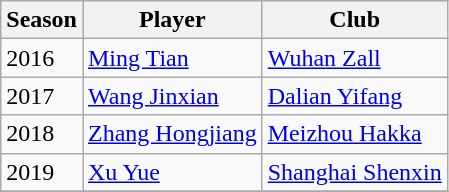<table class="wikitable">
<tr>
<th>Season</th>
<th>Player</th>
<th>Club</th>
</tr>
<tr>
<td>2016</td>
<td> <a href='#'>Ming Tian</a></td>
<td><a href='#'>Wuhan Zall</a></td>
</tr>
<tr>
<td>2017</td>
<td> <a href='#'>Wang Jinxian</a></td>
<td><a href='#'>Dalian Yifang</a></td>
</tr>
<tr>
<td>2018</td>
<td> <a href='#'>Zhang Hongjiang</a></td>
<td><a href='#'>Meizhou Hakka</a></td>
</tr>
<tr>
<td>2019</td>
<td> <a href='#'>Xu Yue</a></td>
<td><a href='#'>Shanghai Shenxin</a></td>
</tr>
<tr>
</tr>
</table>
